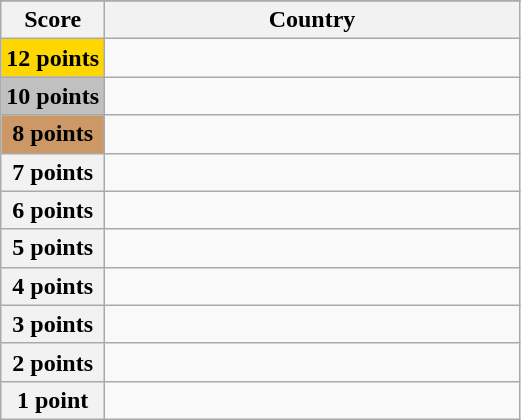<table class="wikitable">
<tr>
</tr>
<tr>
<th scope="col" width="20%">Score</th>
<th scope="col">Country</th>
</tr>
<tr>
<th scope="row" style="background:gold">12 points</th>
<td></td>
</tr>
<tr>
<th scope="row" style="background:silver">10 points</th>
<td></td>
</tr>
<tr>
<th scope="row" style="background:#CC9966">8 points</th>
<td></td>
</tr>
<tr>
<th scope="row">7 points</th>
<td></td>
</tr>
<tr>
<th scope="row">6 points</th>
<td></td>
</tr>
<tr>
<th scope="row">5 points</th>
<td></td>
</tr>
<tr>
<th scope="row">4 points</th>
<td></td>
</tr>
<tr>
<th scope="row">3 points</th>
<td></td>
</tr>
<tr>
<th scope="row">2 points</th>
<td></td>
</tr>
<tr>
<th scope="row">1 point</th>
<td></td>
</tr>
</table>
